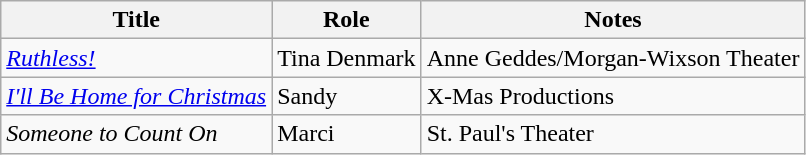<table class="wikitable sortable">
<tr>
<th>Title</th>
<th>Role</th>
<th class="unsortable">Notes</th>
</tr>
<tr>
<td><em><a href='#'>Ruthless!</a></em></td>
<td>Tina Denmark</td>
<td>Anne Geddes/Morgan-Wixson Theater</td>
</tr>
<tr>
<td><em><a href='#'>I'll Be Home for Christmas</a></em></td>
<td>Sandy</td>
<td>X-Mas Productions</td>
</tr>
<tr>
<td><em>Someone to Count On</em></td>
<td>Marci</td>
<td>St. Paul's Theater</td>
</tr>
</table>
